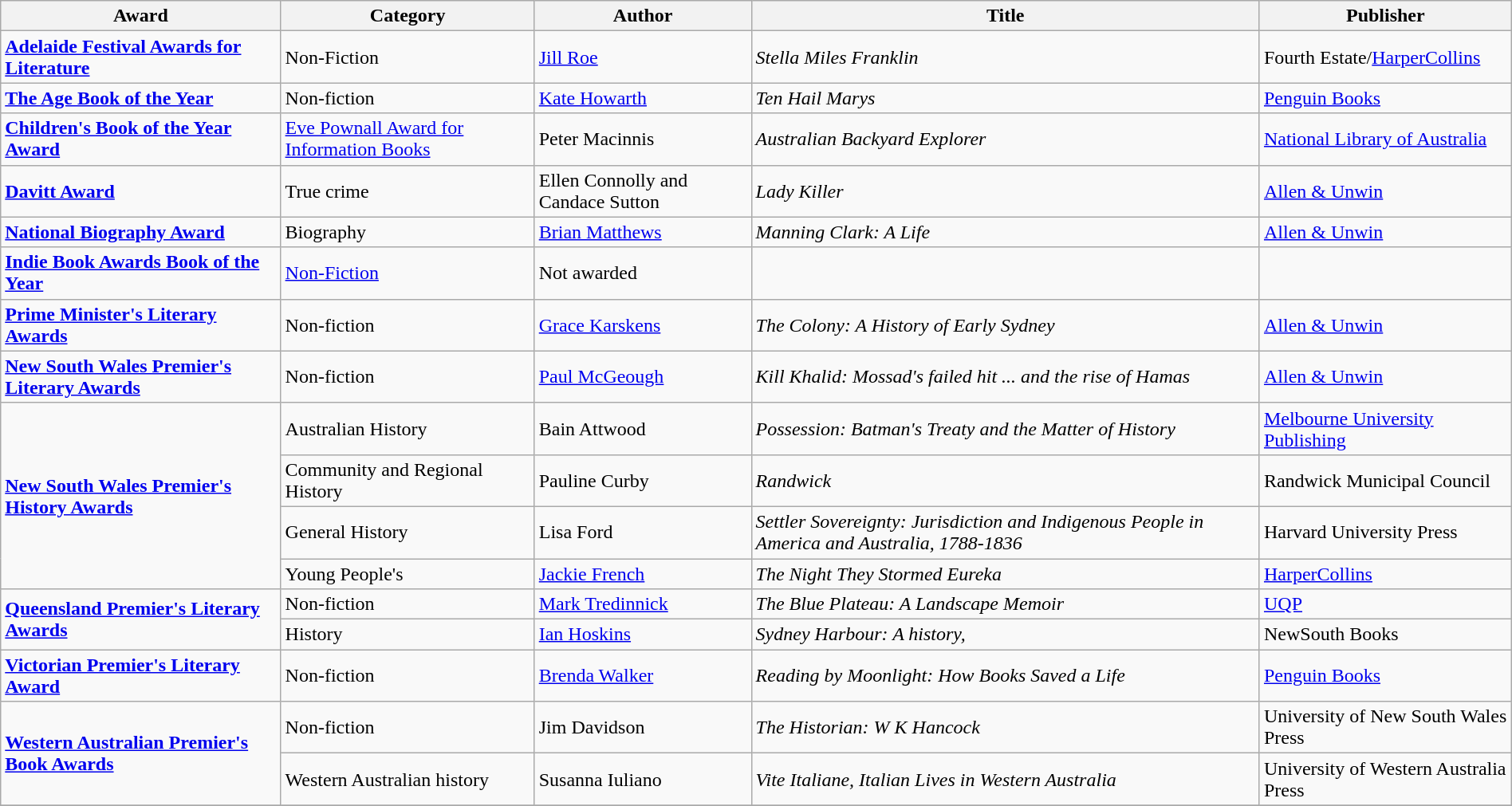<table class="wikitable" width=100%>
<tr>
<th>Award</th>
<th>Category</th>
<th>Author</th>
<th>Title</th>
<th>Publisher</th>
</tr>
<tr>
<td><strong><a href='#'>Adelaide Festival Awards for Literature</a></strong></td>
<td>Non-Fiction</td>
<td><a href='#'>Jill Roe</a></td>
<td><em>Stella Miles Franklin</em></td>
<td>Fourth Estate/<a href='#'>HarperCollins</a></td>
</tr>
<tr>
<td><strong><a href='#'>The Age Book of the Year</a></strong></td>
<td>Non-fiction</td>
<td><a href='#'>Kate Howarth</a></td>
<td><em>Ten Hail Marys</em></td>
<td><a href='#'>Penguin Books</a></td>
</tr>
<tr>
<td><strong><a href='#'>Children's Book of the Year Award</a></strong></td>
<td><a href='#'>Eve Pownall Award for Information Books</a></td>
<td>Peter Macinnis</td>
<td><em>Australian Backyard Explorer</em></td>
<td><a href='#'>National Library of Australia</a></td>
</tr>
<tr>
<td><strong><a href='#'>Davitt Award</a></strong></td>
<td>True crime</td>
<td>Ellen Connolly and Candace Sutton</td>
<td><em>Lady Killer</em></td>
<td><a href='#'>Allen & Unwin</a></td>
</tr>
<tr>
<td><strong><a href='#'>National Biography Award</a></strong></td>
<td>Biography</td>
<td><a href='#'>Brian Matthews</a></td>
<td><em>Manning Clark: A Life</em></td>
<td><a href='#'>Allen & Unwin</a></td>
</tr>
<tr>
<td><strong><a href='#'>Indie Book Awards Book of the Year</a></strong></td>
<td><a href='#'>Non-Fiction</a></td>
<td>Not awarded</td>
<td></td>
<td></td>
</tr>
<tr>
<td><strong><a href='#'>Prime Minister's Literary Awards</a></strong></td>
<td>Non-fiction</td>
<td><a href='#'>Grace Karskens</a></td>
<td><em>The Colony: A History of Early Sydney</em></td>
<td><a href='#'>Allen & Unwin</a></td>
</tr>
<tr>
<td><strong><a href='#'>New South Wales Premier's Literary Awards</a></strong></td>
<td>Non-fiction</td>
<td><a href='#'>Paul McGeough</a></td>
<td><em>Kill Khalid: Mossad's failed hit ... and the rise of Hamas</em></td>
<td><a href='#'>Allen & Unwin</a></td>
</tr>
<tr>
<td rowspan=4><strong><a href='#'>New South Wales Premier's History Awards</a></strong></td>
<td>Australian History</td>
<td>Bain Attwood</td>
<td><em>Possession: Batman's Treaty and the Matter of History</em></td>
<td><a href='#'>Melbourne University Publishing</a></td>
</tr>
<tr>
<td>Community and Regional History</td>
<td>Pauline Curby</td>
<td><em>Randwick</em></td>
<td>Randwick Municipal Council</td>
</tr>
<tr>
<td>General History</td>
<td>Lisa Ford</td>
<td><em>Settler Sovereignty: Jurisdiction and Indigenous People in America and Australia, 1788-1836</em></td>
<td>Harvard University Press</td>
</tr>
<tr>
<td>Young People's</td>
<td><a href='#'>Jackie French</a></td>
<td><em>The Night They Stormed Eureka</em></td>
<td><a href='#'>HarperCollins</a></td>
</tr>
<tr>
<td rowspan=2><strong><a href='#'>Queensland Premier's Literary Awards</a></strong></td>
<td>Non-fiction</td>
<td><a href='#'>Mark Tredinnick</a></td>
<td><em>The Blue Plateau: A Landscape Memoir</em></td>
<td><a href='#'>UQP</a></td>
</tr>
<tr>
<td>History</td>
<td><a href='#'>Ian Hoskins</a></td>
<td><em>Sydney Harbour: A history,</em></td>
<td>NewSouth Books</td>
</tr>
<tr>
<td><strong><a href='#'>Victorian Premier's Literary Award</a></strong></td>
<td>Non-fiction</td>
<td><a href='#'>Brenda Walker</a></td>
<td><em>Reading by Moonlight: How Books Saved a Life</em></td>
<td><a href='#'>Penguin Books</a></td>
</tr>
<tr>
<td rowspan=2><strong><a href='#'>Western Australian Premier's Book Awards</a></strong></td>
<td>Non-fiction</td>
<td>Jim Davidson</td>
<td><em>The Historian: W K Hancock</em></td>
<td>University of New South Wales Press</td>
</tr>
<tr>
<td>Western Australian history</td>
<td>Susanna Iuliano</td>
<td><em>Vite Italiane, Italian Lives in Western Australia</em></td>
<td>University of Western Australia Press</td>
</tr>
<tr>
</tr>
</table>
